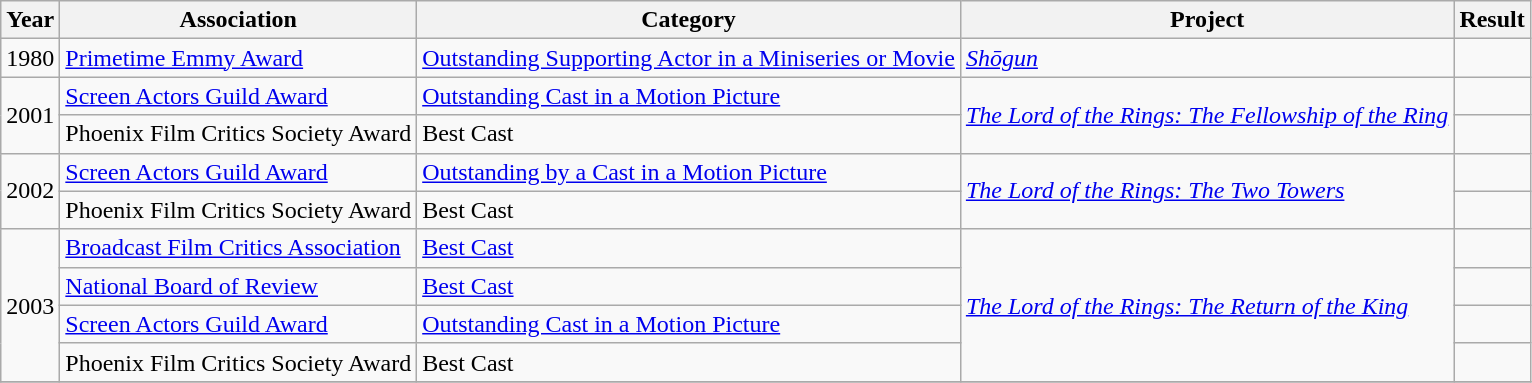<table class="wikitable sortable">
<tr>
<th>Year</th>
<th>Association</th>
<th>Category</th>
<th>Project</th>
<th>Result</th>
</tr>
<tr>
<td>1980</td>
<td><a href='#'>Primetime Emmy Award</a></td>
<td><a href='#'>Outstanding Supporting Actor in a Miniseries or Movie</a></td>
<td><em><a href='#'>Shōgun</a></em></td>
<td></td>
</tr>
<tr>
<td rowspan=2>2001</td>
<td><a href='#'>Screen Actors Guild Award</a></td>
<td><a href='#'>Outstanding Cast in a Motion Picture</a></td>
<td rowspan=2><em><a href='#'>The Lord of the Rings: The Fellowship of the Ring</a></em></td>
<td></td>
</tr>
<tr>
<td>Phoenix Film Critics Society Award</td>
<td>Best Cast</td>
<td></td>
</tr>
<tr>
<td rowspan=2>2002</td>
<td><a href='#'>Screen Actors Guild Award</a></td>
<td><a href='#'>Outstanding by a Cast in a Motion Picture</a></td>
<td rowspan=2><em><a href='#'>The Lord of the Rings: The Two Towers</a></em></td>
<td></td>
</tr>
<tr>
<td>Phoenix Film Critics Society Award</td>
<td>Best Cast</td>
<td></td>
</tr>
<tr>
<td rowspan=4>2003</td>
<td><a href='#'>Broadcast Film Critics Association</a></td>
<td><a href='#'>Best Cast</a></td>
<td rowspan=4><em><a href='#'>The Lord of the Rings: The Return of the King</a></em></td>
<td></td>
</tr>
<tr>
<td><a href='#'>National Board of Review</a></td>
<td><a href='#'>Best Cast</a></td>
<td></td>
</tr>
<tr>
<td><a href='#'>Screen Actors Guild Award</a></td>
<td><a href='#'>Outstanding Cast in a Motion Picture</a></td>
<td></td>
</tr>
<tr>
<td>Phoenix Film Critics Society Award</td>
<td>Best Cast</td>
<td></td>
</tr>
<tr>
</tr>
</table>
